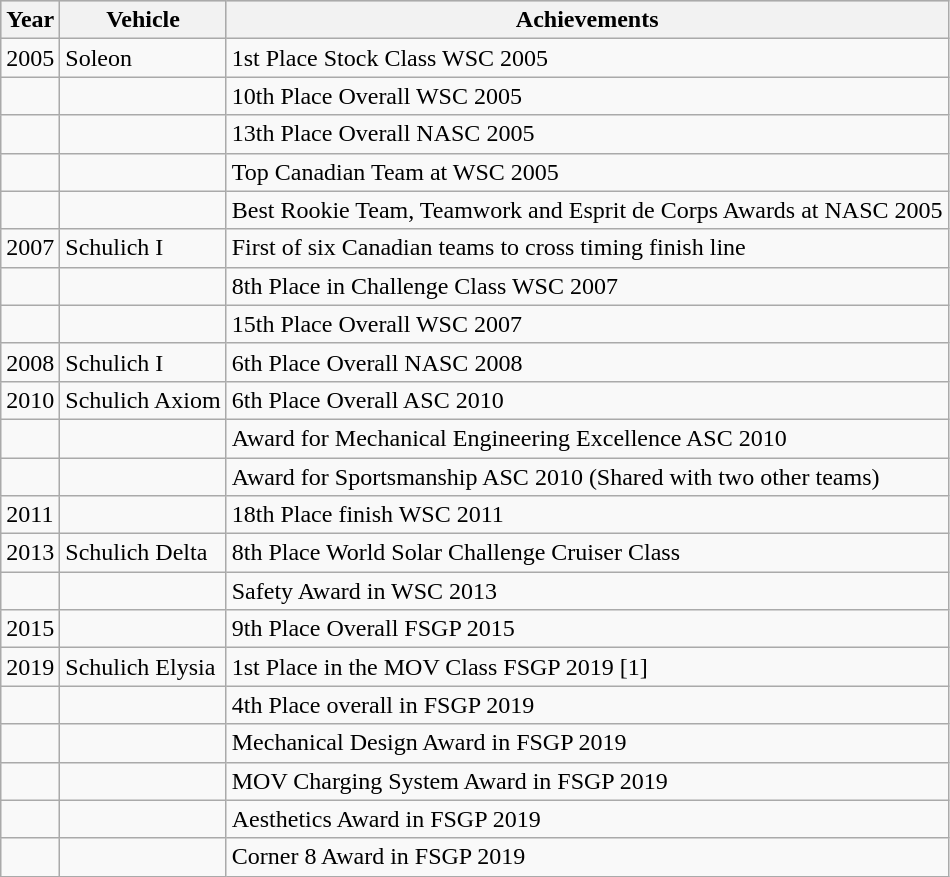<table class="wikitable">
<tr style="background:#CCCCCC;">
<th>Year</th>
<th>Vehicle</th>
<th>Achievements</th>
</tr>
<tr>
<td>2005</td>
<td>Soleon</td>
<td>1st Place Stock Class WSC 2005</td>
</tr>
<tr>
<td></td>
<td></td>
<td>10th Place Overall WSC 2005</td>
</tr>
<tr>
<td></td>
<td></td>
<td>13th Place Overall NASC 2005</td>
</tr>
<tr>
<td></td>
<td></td>
<td>Top Canadian Team at WSC 2005</td>
</tr>
<tr>
<td></td>
<td></td>
<td>Best Rookie Team, Teamwork and Esprit de Corps Awards at NASC 2005</td>
</tr>
<tr>
<td>2007</td>
<td>Schulich I</td>
<td>First of six Canadian teams to cross timing finish line</td>
</tr>
<tr>
<td></td>
<td></td>
<td>8th Place in Challenge Class WSC 2007</td>
</tr>
<tr>
<td></td>
<td></td>
<td>15th Place Overall WSC 2007</td>
</tr>
<tr>
<td>2008</td>
<td>Schulich I</td>
<td>6th Place Overall NASC 2008</td>
</tr>
<tr>
<td>2010</td>
<td>Schulich Axiom</td>
<td>6th Place Overall ASC 2010</td>
</tr>
<tr>
<td></td>
<td></td>
<td>Award for Mechanical Engineering Excellence ASC 2010</td>
</tr>
<tr>
<td></td>
<td></td>
<td>Award for Sportsmanship ASC 2010 (Shared with two other teams)</td>
</tr>
<tr>
<td>2011</td>
<td></td>
<td>18th Place finish WSC 2011</td>
</tr>
<tr>
<td>2013</td>
<td>Schulich Delta</td>
<td>8th Place World Solar Challenge Cruiser Class</td>
</tr>
<tr>
<td></td>
<td></td>
<td>Safety Award in WSC 2013</td>
</tr>
<tr>
<td>2015</td>
<td></td>
<td>9th Place Overall FSGP 2015</td>
</tr>
<tr>
<td>2019</td>
<td>Schulich Elysia</td>
<td>1st Place in the MOV Class FSGP 2019 [1]</td>
</tr>
<tr>
<td></td>
<td></td>
<td>4th Place overall in FSGP 2019</td>
</tr>
<tr>
<td></td>
<td></td>
<td>Mechanical Design Award in FSGP 2019</td>
</tr>
<tr>
<td></td>
<td></td>
<td>MOV Charging System Award in FSGP 2019</td>
</tr>
<tr>
<td></td>
<td></td>
<td>Aesthetics Award in FSGP 2019</td>
</tr>
<tr>
<td></td>
<td></td>
<td>Corner 8 Award in FSGP 2019</td>
</tr>
</table>
